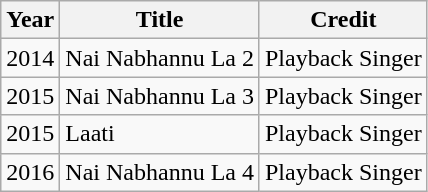<table class="wikitable sortable">
<tr>
<th>Year</th>
<th>Title</th>
<th>Credit</th>
</tr>
<tr>
<td>2014</td>
<td>Nai Nabhannu La 2</td>
<td>Playback Singer</td>
</tr>
<tr>
<td>2015</td>
<td>Nai Nabhannu La 3</td>
<td>Playback Singer</td>
</tr>
<tr>
<td>2015</td>
<td>Laati</td>
<td>Playback Singer</td>
</tr>
<tr>
<td>2016</td>
<td>Nai Nabhannu La 4</td>
<td>Playback Singer</td>
</tr>
</table>
